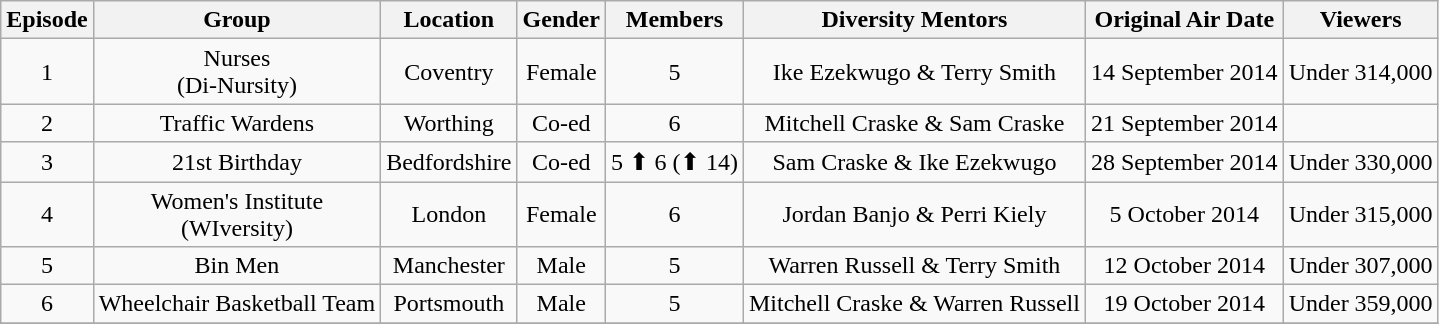<table class="wikitable"  style="text-align:center;">
<tr>
<th>Episode</th>
<th>Group</th>
<th>Location</th>
<th>Gender</th>
<th>Members</th>
<th>Diversity Mentors</th>
<th>Original Air Date</th>
<th>Viewers</th>
</tr>
<tr>
<td>1</td>
<td>Nurses<br>(Di-Nursity)</td>
<td>Coventry</td>
<td>Female</td>
<td>5</td>
<td>Ike Ezekwugo & Terry Smith</td>
<td>14 September 2014</td>
<td>Under 314,000</td>
</tr>
<tr>
<td>2</td>
<td>Traffic Wardens</td>
<td>Worthing</td>
<td>Co-ed</td>
<td>6</td>
<td>Mitchell Craske & Sam Craske</td>
<td>21 September 2014</td>
<td></td>
</tr>
<tr>
<td>3</td>
<td>21st Birthday</td>
<td>Bedfordshire</td>
<td>Co-ed</td>
<td>5 ⬆ 6 (⬆ 14)</td>
<td>Sam Craske & Ike Ezekwugo</td>
<td>28 September 2014</td>
<td>Under 330,000</td>
</tr>
<tr>
<td>4</td>
<td>Women's Institute<br>(WIversity)</td>
<td>London</td>
<td>Female</td>
<td>6</td>
<td>Jordan Banjo & Perri Kiely</td>
<td>5 October 2014</td>
<td>Under 315,000</td>
</tr>
<tr>
<td>5</td>
<td>Bin Men</td>
<td>Manchester</td>
<td>Male</td>
<td>5</td>
<td>Warren Russell & Terry Smith</td>
<td>12 October 2014</td>
<td>Under 307,000</td>
</tr>
<tr>
<td>6</td>
<td>Wheelchair Basketball Team</td>
<td>Portsmouth</td>
<td>Male</td>
<td>5</td>
<td>Mitchell Craske & Warren Russell</td>
<td>19 October 2014</td>
<td>Under 359,000</td>
</tr>
<tr>
</tr>
</table>
